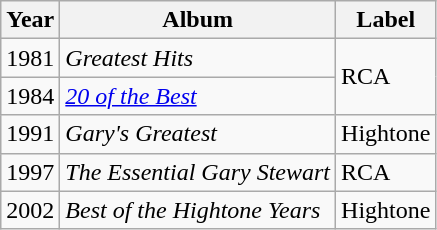<table class="wikitable">
<tr>
<th>Year</th>
<th>Album</th>
<th>Label</th>
</tr>
<tr>
<td>1981</td>
<td><em>Greatest Hits</em></td>
<td rowspan="2">RCA</td>
</tr>
<tr>
<td>1984</td>
<td><em><a href='#'>20 of the Best</a></em></td>
</tr>
<tr>
<td>1991</td>
<td><em>Gary's Greatest</em></td>
<td rowspan="1">Hightone</td>
</tr>
<tr>
<td>1997</td>
<td><em>The Essential Gary Stewart</em></td>
<td rowspan="1">RCA</td>
</tr>
<tr>
<td>2002</td>
<td><em>Best of the Hightone Years</em></td>
<td rowspan="1">Hightone</td>
</tr>
</table>
